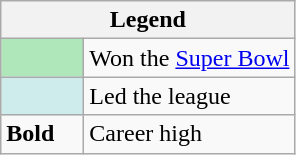<table class="wikitable mw-collapsible">
<tr>
<th colspan="2">Legend</th>
</tr>
<tr>
<td style="background:#afe6ba; width:3em;"></td>
<td>Won the <a href='#'>Super Bowl</a></td>
</tr>
<tr>
<td style="background:#cfecec; width:3em;"></td>
<td>Led the league</td>
</tr>
<tr>
<td><strong>Bold</strong></td>
<td>Career high</td>
</tr>
</table>
